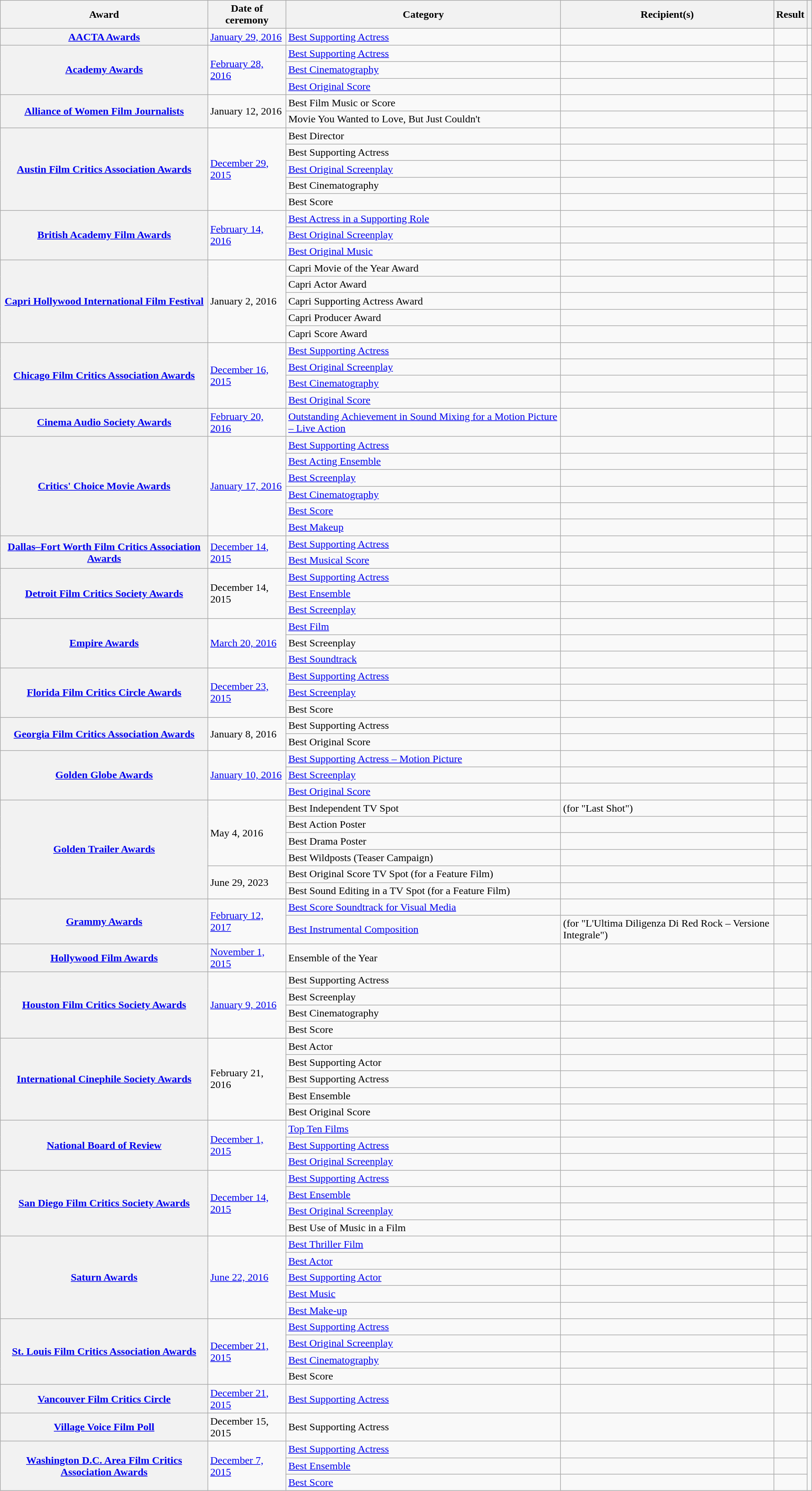<table class="wikitable plainrowheaders sortable">
<tr>
<th scope="col">Award</th>
<th scope="col">Date of ceremony</th>
<th scope="col">Category</th>
<th scope="col">Recipient(s)</th>
<th scope="col">Result</th>
<th scope="col" class="unsortable"></th>
</tr>
<tr>
<th scope="row"><a href='#'>AACTA Awards</a></th>
<td><a href='#'>January 29, 2016</a></td>
<td><a href='#'>Best Supporting Actress</a></td>
<td></td>
<td></td>
<td style="text-align:center;"></td>
</tr>
<tr>
<th scope="row" rowspan=3><a href='#'>Academy Awards</a></th>
<td rowspan=3><a href='#'>February 28, 2016</a></td>
<td><a href='#'>Best Supporting Actress</a></td>
<td></td>
<td></td>
<td style="text-align:center;" rowspan=3></td>
</tr>
<tr>
<td><a href='#'>Best Cinematography</a></td>
<td></td>
<td></td>
</tr>
<tr>
<td><a href='#'>Best Original Score</a></td>
<td></td>
<td></td>
</tr>
<tr>
<th scope="row" rowspan=2><a href='#'>Alliance of Women Film Journalists</a></th>
<td rowspan=2>January 12, 2016</td>
<td>Best Film Music or Score</td>
<td></td>
<td></td>
<td style="text-align:center;" rowspan=2></td>
</tr>
<tr>
<td>Movie You Wanted to Love, But Just Couldn't</td>
<td></td>
<td></td>
</tr>
<tr>
<th scope="row" rowspan=5><a href='#'>Austin Film Critics Association Awards</a></th>
<td rowspan=5><a href='#'>December 29, 2015</a></td>
<td>Best Director</td>
<td></td>
<td></td>
<td style="text-align:center;" rowspan=5></td>
</tr>
<tr>
<td>Best Supporting Actress</td>
<td></td>
<td></td>
</tr>
<tr>
<td><a href='#'>Best Original Screenplay</a></td>
<td></td>
<td></td>
</tr>
<tr>
<td>Best Cinematography</td>
<td></td>
<td></td>
</tr>
<tr>
<td>Best Score</td>
<td></td>
<td></td>
</tr>
<tr>
<th scope="row" rowspan=3><a href='#'>British Academy Film Awards</a></th>
<td rowspan=3><a href='#'>February 14, 2016</a></td>
<td><a href='#'>Best Actress in a Supporting Role</a></td>
<td></td>
<td></td>
<td style="text-align:center;" rowspan=3></td>
</tr>
<tr>
<td><a href='#'>Best Original Screenplay</a></td>
<td></td>
<td></td>
</tr>
<tr>
<td><a href='#'>Best Original Music</a></td>
<td></td>
<td></td>
</tr>
<tr>
<th scope="row" rowspan=5><a href='#'>Capri Hollywood International Film Festival</a></th>
<td rowspan=5>January 2, 2016</td>
<td>Capri Movie of the Year Award</td>
<td></td>
<td></td>
<td style="text-align:center;" rowspan=5></td>
</tr>
<tr>
<td>Capri Actor Award</td>
<td></td>
<td></td>
</tr>
<tr>
<td>Capri Supporting Actress Award</td>
<td></td>
<td></td>
</tr>
<tr>
<td>Capri Producer Award</td>
<td></td>
<td></td>
</tr>
<tr>
<td>Capri Score Award</td>
<td></td>
<td></td>
</tr>
<tr>
<th scope="row" rowspan=4><a href='#'>Chicago Film Critics Association Awards</a></th>
<td rowspan=4><a href='#'>December 16, 2015</a></td>
<td><a href='#'>Best Supporting Actress</a></td>
<td></td>
<td></td>
<td style="text-align:center;" rowspan=4></td>
</tr>
<tr>
<td><a href='#'>Best Original Screenplay</a></td>
<td></td>
<td></td>
</tr>
<tr>
<td><a href='#'>Best Cinematography</a></td>
<td></td>
<td></td>
</tr>
<tr>
<td><a href='#'>Best Original Score</a></td>
<td></td>
<td></td>
</tr>
<tr>
<th scope="row"><a href='#'>Cinema Audio Society Awards</a></th>
<td><a href='#'>February 20, 2016</a></td>
<td><a href='#'>Outstanding Achievement in Sound Mixing for a Motion Picture – Live Action</a></td>
<td></td>
<td></td>
<td style="text-align:center;"></td>
</tr>
<tr>
<th scope="row" rowspan=6><a href='#'>Critics' Choice Movie Awards</a></th>
<td rowspan=6><a href='#'>January 17, 2016</a></td>
<td><a href='#'>Best Supporting Actress</a></td>
<td></td>
<td></td>
<td style="text-align:center;" rowspan=6></td>
</tr>
<tr>
<td><a href='#'>Best Acting Ensemble</a></td>
<td></td>
<td></td>
</tr>
<tr>
<td><a href='#'>Best Screenplay</a></td>
<td></td>
<td></td>
</tr>
<tr>
<td><a href='#'>Best Cinematography</a></td>
<td></td>
<td></td>
</tr>
<tr>
<td><a href='#'>Best Score</a></td>
<td></td>
<td></td>
</tr>
<tr>
<td><a href='#'>Best Makeup</a></td>
<td></td>
<td></td>
</tr>
<tr>
<th scope="row" rowspan=2><a href='#'>Dallas–Fort Worth Film Critics Association Awards</a></th>
<td rowspan=2><a href='#'>December 14, 2015</a></td>
<td><a href='#'>Best Supporting Actress</a></td>
<td></td>
<td></td>
<td style="text-align:center;" rowspan=2></td>
</tr>
<tr>
<td><a href='#'>Best Musical Score</a></td>
<td></td>
<td></td>
</tr>
<tr>
<th scope="row" rowspan=3><a href='#'>Detroit Film Critics Society Awards</a></th>
<td rowspan=3>December 14, 2015</td>
<td><a href='#'>Best Supporting Actress</a></td>
<td></td>
<td></td>
<td style="text-align:center;" rowspan=3></td>
</tr>
<tr>
<td><a href='#'>Best Ensemble</a></td>
<td></td>
<td></td>
</tr>
<tr>
<td><a href='#'>Best Screenplay</a></td>
<td></td>
<td></td>
</tr>
<tr>
<th scope="row" rowspan=3><a href='#'>Empire Awards</a></th>
<td rowspan=3><a href='#'>March 20, 2016</a></td>
<td><a href='#'>Best Film</a></td>
<td></td>
<td></td>
<td style="text-align:center;" rowspan=3></td>
</tr>
<tr>
<td>Best Screenplay</td>
<td></td>
<td></td>
</tr>
<tr>
<td><a href='#'>Best Soundtrack</a></td>
<td></td>
<td></td>
</tr>
<tr>
<th scope="row" rowspan=3><a href='#'>Florida Film Critics Circle Awards</a></th>
<td rowspan=3><a href='#'>December 23, 2015</a></td>
<td><a href='#'>Best Supporting Actress</a></td>
<td></td>
<td></td>
<td style="text-align:center;" rowspan=3></td>
</tr>
<tr>
<td><a href='#'>Best Screenplay</a></td>
<td></td>
<td></td>
</tr>
<tr>
<td>Best Score</td>
<td></td>
<td></td>
</tr>
<tr>
<th scope="row" rowspan=2><a href='#'>Georgia Film Critics Association Awards</a></th>
<td rowspan=2>January 8, 2016</td>
<td>Best Supporting Actress</td>
<td></td>
<td></td>
<td style="text-align:center;" rowspan=2></td>
</tr>
<tr>
<td>Best Original Score</td>
<td></td>
<td></td>
</tr>
<tr>
<th scope="row" rowspan=3><a href='#'>Golden Globe Awards</a></th>
<td rowspan=3><a href='#'>January 10, 2016</a></td>
<td><a href='#'>Best Supporting Actress – Motion Picture</a></td>
<td></td>
<td></td>
<td style="text-align:center;" rowspan=3></td>
</tr>
<tr>
<td><a href='#'>Best Screenplay</a></td>
<td></td>
<td></td>
</tr>
<tr>
<td><a href='#'>Best Original Score</a></td>
<td></td>
<td></td>
</tr>
<tr>
<th scope="row" rowspan=6><a href='#'>Golden Trailer Awards</a></th>
<td rowspan=4>May 4, 2016</td>
<td>Best Independent TV Spot</td>
<td> (for "Last Shot")</td>
<td></td>
<td style="text-align:center;" rowspan=4></td>
</tr>
<tr>
<td>Best Action Poster</td>
<td></td>
<td></td>
</tr>
<tr>
<td>Best Drama Poster</td>
<td></td>
<td></td>
</tr>
<tr>
<td>Best Wildposts (Teaser Campaign)</td>
<td></td>
<td></td>
</tr>
<tr>
<td rowspan=2>June 29, 2023</td>
<td>Best Original Score TV Spot (for a Feature Film)</td>
<td></td>
<td></td>
<td style="text-align:center;" rowspan=2></td>
</tr>
<tr>
<td>Best Sound Editing in a TV Spot (for a Feature Film)</td>
<td></td>
<td></td>
</tr>
<tr>
<th scope="row" rowspan=2><a href='#'>Grammy Awards</a></th>
<td rowspan=2><a href='#'>February 12, 2017</a></td>
<td><a href='#'>Best Score Soundtrack for Visual Media</a></td>
<td></td>
<td></td>
<td style="text-align:center;" rowspan=2></td>
</tr>
<tr>
<td><a href='#'>Best Instrumental Composition</a></td>
<td> (for "L'Ultima Diligenza Di Red Rock – Versione Integrale")</td>
<td></td>
</tr>
<tr>
<th scope="row"><a href='#'>Hollywood Film Awards</a></th>
<td><a href='#'>November 1, 2015</a></td>
<td>Ensemble of the Year</td>
<td></td>
<td></td>
<td style="text-align:center;"></td>
</tr>
<tr>
<th scope="row" rowspan=4><a href='#'>Houston Film Critics Society Awards</a></th>
<td rowspan=4><a href='#'>January 9, 2016</a></td>
<td>Best Supporting Actress</td>
<td></td>
<td></td>
<td style="text-align:center;" rowspan=4></td>
</tr>
<tr>
<td>Best Screenplay</td>
<td></td>
<td></td>
</tr>
<tr>
<td>Best Cinematography</td>
<td></td>
<td></td>
</tr>
<tr>
<td>Best Score</td>
<td></td>
<td></td>
</tr>
<tr>
<th scope="row" rowspan=5><a href='#'>International Cinephile Society Awards</a></th>
<td rowspan=5>February 21, 2016</td>
<td>Best Actor</td>
<td></td>
<td></td>
<td style="text-align:center;" rowspan=5></td>
</tr>
<tr>
<td>Best Supporting Actor</td>
<td></td>
<td></td>
</tr>
<tr>
<td>Best Supporting Actress</td>
<td></td>
<td></td>
</tr>
<tr>
<td>Best Ensemble</td>
<td></td>
<td></td>
</tr>
<tr>
<td>Best Original Score</td>
<td></td>
<td></td>
</tr>
<tr>
<th scope="row" rowspan=3><a href='#'>National Board of Review</a></th>
<td rowspan=3><a href='#'>December 1, 2015</a></td>
<td><a href='#'>Top Ten Films</a></td>
<td></td>
<td></td>
<td style="text-align:center;" rowspan=3></td>
</tr>
<tr>
<td><a href='#'>Best Supporting Actress</a></td>
<td></td>
<td></td>
</tr>
<tr>
<td><a href='#'>Best Original Screenplay</a></td>
<td></td>
<td></td>
</tr>
<tr>
<th scope="row" rowspan=4><a href='#'>San Diego Film Critics Society Awards</a></th>
<td rowspan=4><a href='#'>December 14, 2015</a></td>
<td><a href='#'>Best Supporting Actress</a></td>
<td></td>
<td></td>
<td style="text-align:center;" rowspan=4></td>
</tr>
<tr>
<td><a href='#'>Best Ensemble</a></td>
<td></td>
<td></td>
</tr>
<tr>
<td><a href='#'>Best Original Screenplay</a></td>
<td></td>
<td></td>
</tr>
<tr>
<td>Best Use of Music in a Film</td>
<td></td>
<td></td>
</tr>
<tr>
<th scope="row" rowspan=5><a href='#'>Saturn Awards</a></th>
<td rowspan=5><a href='#'>June 22, 2016</a></td>
<td><a href='#'>Best Thriller Film</a></td>
<td></td>
<td></td>
<td style="text-align:center;" rowspan=5></td>
</tr>
<tr>
<td><a href='#'>Best Actor</a></td>
<td></td>
<td></td>
</tr>
<tr>
<td><a href='#'>Best Supporting Actor</a></td>
<td></td>
<td></td>
</tr>
<tr>
<td><a href='#'>Best Music</a></td>
<td></td>
<td></td>
</tr>
<tr>
<td><a href='#'>Best Make-up</a></td>
<td></td>
<td></td>
</tr>
<tr>
<th scope="row" rowspan=4><a href='#'>St. Louis Film Critics Association Awards</a></th>
<td rowspan=4><a href='#'>December 21, 2015</a></td>
<td><a href='#'>Best Supporting Actress</a></td>
<td></td>
<td></td>
<td style="text-align:center;" rowspan=4></td>
</tr>
<tr>
<td><a href='#'>Best Original Screenplay</a></td>
<td></td>
<td></td>
</tr>
<tr>
<td><a href='#'>Best Cinematography</a></td>
<td></td>
<td></td>
</tr>
<tr>
<td>Best Score</td>
<td></td>
<td></td>
</tr>
<tr>
<th scope="row"><a href='#'>Vancouver Film Critics Circle</a></th>
<td><a href='#'>December 21, 2015</a></td>
<td><a href='#'>Best Supporting Actress</a></td>
<td></td>
<td></td>
<td style="text-align:center;"></td>
</tr>
<tr>
<th scope="row"><a href='#'>Village Voice Film Poll</a></th>
<td>December 15, 2015</td>
<td>Best Supporting Actress</td>
<td></td>
<td></td>
<td style="text-align:center;"></td>
</tr>
<tr>
<th scope="row" rowspan=3><a href='#'>Washington D.C. Area Film Critics Association Awards</a></th>
<td rowspan=3><a href='#'>December 7, 2015</a></td>
<td><a href='#'>Best Supporting Actress</a></td>
<td></td>
<td></td>
<td style="text-align:center;" rowspan=3></td>
</tr>
<tr>
<td><a href='#'>Best Ensemble</a></td>
<td></td>
<td></td>
</tr>
<tr>
<td><a href='#'>Best Score</a></td>
<td></td>
<td></td>
</tr>
</table>
